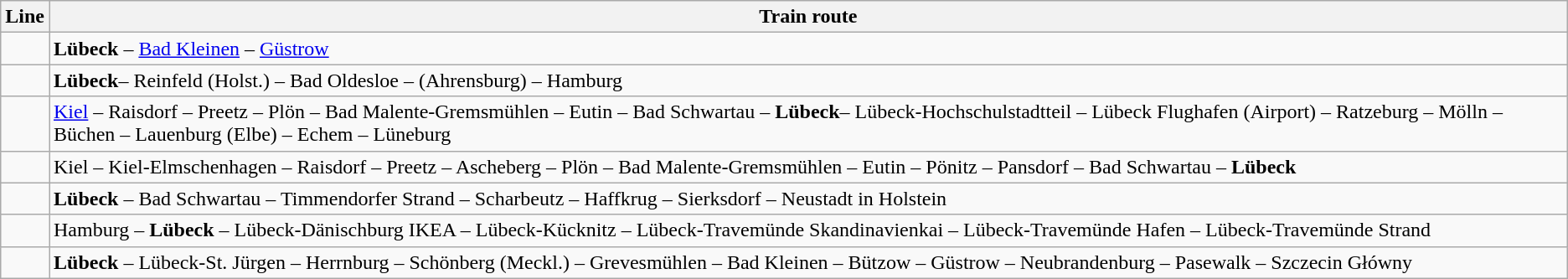<table class="wikitable" style="clear:both">
<tr class="hintergrundfarbe6">
<th>Line</th>
<th>Train route</th>
</tr>
<tr>
<td></td>
<td><strong>Lübeck</strong> – <a href='#'>Bad Kleinen</a> – <a href='#'>Güstrow</a></td>
</tr>
<tr>
<td> </td>
<td><strong>Lübeck</strong>– Reinfeld (Holst.) – Bad Oldesloe – (Ahrensburg) – Hamburg</td>
</tr>
<tr>
<td></td>
<td><a href='#'>Kiel</a> – Raisdorf – Preetz – Plön – Bad Malente-Gremsmühlen – Eutin – Bad Schwartau – <strong>Lübeck</strong>– Lübeck-Hochschulstadtteil – Lübeck Flughafen (Airport) – Ratzeburg – Mölln – Büchen – Lauenburg (Elbe) – Echem – Lüneburg</td>
</tr>
<tr>
<td></td>
<td>Kiel – Kiel-Elmschenhagen – Raisdorf – Preetz – Ascheberg – Plön – Bad Malente-Gremsmühlen – Eutin – Pönitz – Pansdorf – Bad Schwartau – <strong>Lübeck</strong></td>
</tr>
<tr>
<td></td>
<td><strong>Lübeck</strong> – Bad Schwartau – Timmendorfer Strand – Scharbeutz – Haffkrug – Sierksdorf – Neustadt in Holstein</td>
</tr>
<tr>
<td> </td>
<td>Hamburg – <strong>Lübeck</strong> – Lübeck-Dänischburg IKEA – Lübeck-Kücknitz – Lübeck-Travemünde Skandinavienkai – Lübeck-Travemünde Hafen – Lübeck-Travemünde Strand</td>
</tr>
<tr>
<td></td>
<td><strong>Lübeck</strong> – Lübeck-St. Jürgen – Herrnburg – Schönberg (Meckl.) – Grevesmühlen – Bad Kleinen – Bützow – Güstrow – Neubrandenburg – Pasewalk – Szczecin Główny</td>
</tr>
</table>
